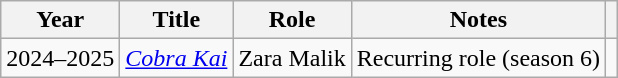<table class="wikitable sortable">
<tr>
<th>Year</th>
<th>Title</th>
<th>Role</th>
<th class="unsortable">Notes</th>
<th class="unsortable"></th>
</tr>
<tr>
<td>2024–2025</td>
<td><em><a href='#'>Cobra Kai</a></em></td>
<td>Zara Malik</td>
<td>Recurring role (season 6)</td>
<td></td>
</tr>
</table>
